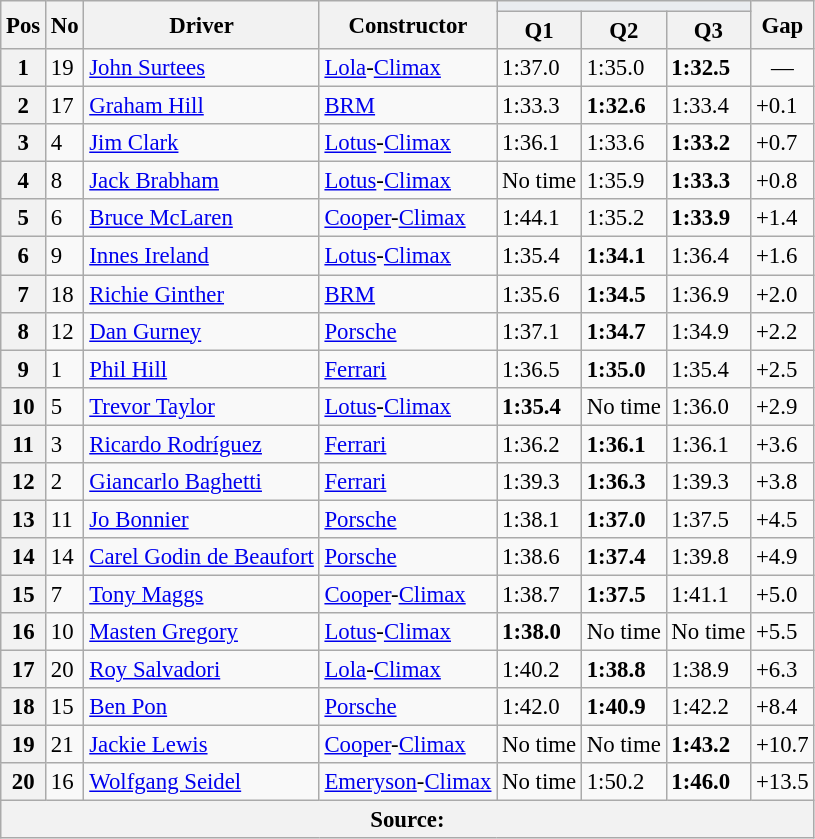<table class="wikitable sortable" style="font-size: 95%;">
<tr>
<th rowspan="2">Pos</th>
<th rowspan="2">No</th>
<th rowspan="2">Driver</th>
<th rowspan="2">Constructor</th>
<th colspan="3" style="background:#eaecf0; text-align:center;"></th>
<th rowspan="2">Gap</th>
</tr>
<tr>
<th>Q1</th>
<th>Q2</th>
<th>Q3</th>
</tr>
<tr>
<th>1</th>
<td>19</td>
<td> <a href='#'>John Surtees</a></td>
<td><a href='#'>Lola</a>-<a href='#'>Climax</a></td>
<td>1:37.0</td>
<td>1:35.0</td>
<td><strong>1:32.5</strong></td>
<td align="center">—</td>
</tr>
<tr>
<th>2</th>
<td>17</td>
<td> <a href='#'>Graham Hill</a></td>
<td><a href='#'>BRM</a></td>
<td>1:33.3</td>
<td><strong>1:32.6</strong></td>
<td>1:33.4</td>
<td>+0.1</td>
</tr>
<tr>
<th>3</th>
<td>4</td>
<td> <a href='#'>Jim Clark</a></td>
<td><a href='#'>Lotus</a>-<a href='#'>Climax</a></td>
<td>1:36.1</td>
<td>1:33.6</td>
<td><strong>1:33.2</strong></td>
<td>+0.7</td>
</tr>
<tr>
<th>4</th>
<td>8</td>
<td> <a href='#'>Jack Brabham</a></td>
<td><a href='#'>Lotus</a>-<a href='#'>Climax</a></td>
<td>No time</td>
<td>1:35.9</td>
<td><strong>1:33.3</strong></td>
<td>+0.8</td>
</tr>
<tr>
<th>5</th>
<td>6</td>
<td> <a href='#'>Bruce McLaren</a></td>
<td><a href='#'>Cooper</a>-<a href='#'>Climax</a></td>
<td>1:44.1</td>
<td>1:35.2</td>
<td><strong>1:33.9</strong></td>
<td>+1.4</td>
</tr>
<tr>
<th>6</th>
<td>9</td>
<td> <a href='#'>Innes Ireland</a></td>
<td><a href='#'>Lotus</a>-<a href='#'>Climax</a></td>
<td>1:35.4</td>
<td><strong>1:34.1</strong></td>
<td>1:36.4</td>
<td>+1.6</td>
</tr>
<tr>
<th>7</th>
<td>18</td>
<td> <a href='#'>Richie Ginther</a></td>
<td><a href='#'>BRM</a></td>
<td>1:35.6</td>
<td><strong>1:34.5</strong></td>
<td>1:36.9</td>
<td>+2.0</td>
</tr>
<tr>
<th>8</th>
<td>12</td>
<td> <a href='#'>Dan Gurney</a></td>
<td><a href='#'>Porsche</a></td>
<td>1:37.1</td>
<td><strong>1:34.7</strong></td>
<td>1:34.9</td>
<td>+2.2</td>
</tr>
<tr>
<th>9</th>
<td>1</td>
<td> <a href='#'>Phil Hill</a></td>
<td><a href='#'>Ferrari</a></td>
<td>1:36.5</td>
<td><strong>1:35.0</strong></td>
<td>1:35.4</td>
<td>+2.5</td>
</tr>
<tr>
<th>10</th>
<td>5</td>
<td> <a href='#'>Trevor Taylor</a></td>
<td><a href='#'>Lotus</a>-<a href='#'>Climax</a></td>
<td><strong>1:35.4</strong></td>
<td>No time</td>
<td>1:36.0</td>
<td>+2.9</td>
</tr>
<tr>
<th>11</th>
<td>3</td>
<td> <a href='#'>Ricardo Rodríguez</a></td>
<td><a href='#'>Ferrari</a></td>
<td>1:36.2</td>
<td><strong>1:36.1</strong></td>
<td>1:36.1</td>
<td>+3.6</td>
</tr>
<tr>
<th>12</th>
<td>2</td>
<td> <a href='#'>Giancarlo Baghetti</a></td>
<td><a href='#'>Ferrari</a></td>
<td>1:39.3</td>
<td><strong>1:36.3</strong></td>
<td>1:39.3</td>
<td>+3.8</td>
</tr>
<tr>
<th>13</th>
<td>11</td>
<td> <a href='#'>Jo Bonnier</a></td>
<td><a href='#'>Porsche</a></td>
<td>1:38.1</td>
<td><strong>1:37.0</strong></td>
<td>1:37.5</td>
<td>+4.5</td>
</tr>
<tr>
<th>14</th>
<td>14</td>
<td> <a href='#'>Carel Godin de Beaufort</a></td>
<td><a href='#'>Porsche</a></td>
<td>1:38.6</td>
<td><strong>1:37.4</strong></td>
<td>1:39.8</td>
<td>+4.9</td>
</tr>
<tr>
<th>15</th>
<td>7</td>
<td> <a href='#'>Tony Maggs</a></td>
<td><a href='#'>Cooper</a>-<a href='#'>Climax</a></td>
<td>1:38.7</td>
<td><strong>1:37.5</strong></td>
<td>1:41.1</td>
<td>+5.0</td>
</tr>
<tr>
<th>16</th>
<td>10</td>
<td> <a href='#'>Masten Gregory</a></td>
<td><a href='#'>Lotus</a>-<a href='#'>Climax</a></td>
<td><strong>1:38.0</strong></td>
<td>No time</td>
<td>No time</td>
<td>+5.5</td>
</tr>
<tr>
<th>17</th>
<td>20</td>
<td> <a href='#'>Roy Salvadori</a></td>
<td><a href='#'>Lola</a>-<a href='#'>Climax</a></td>
<td>1:40.2</td>
<td><strong>1:38.8</strong></td>
<td>1:38.9</td>
<td>+6.3</td>
</tr>
<tr>
<th>18</th>
<td>15</td>
<td> <a href='#'>Ben Pon</a></td>
<td><a href='#'>Porsche</a></td>
<td>1:42.0</td>
<td><strong>1:40.9</strong></td>
<td>1:42.2</td>
<td>+8.4</td>
</tr>
<tr>
<th>19</th>
<td>21</td>
<td> <a href='#'>Jackie Lewis</a></td>
<td><a href='#'>Cooper</a>-<a href='#'>Climax</a></td>
<td>No time</td>
<td>No time</td>
<td><strong>1:43.2</strong></td>
<td>+10.7</td>
</tr>
<tr>
<th>20</th>
<td>16</td>
<td> <a href='#'>Wolfgang Seidel</a></td>
<td><a href='#'>Emeryson</a>-<a href='#'>Climax</a></td>
<td>No time</td>
<td>1:50.2</td>
<td><strong>1:46.0</strong></td>
<td>+13.5</td>
</tr>
<tr>
<th colspan="8">Source:</th>
</tr>
</table>
